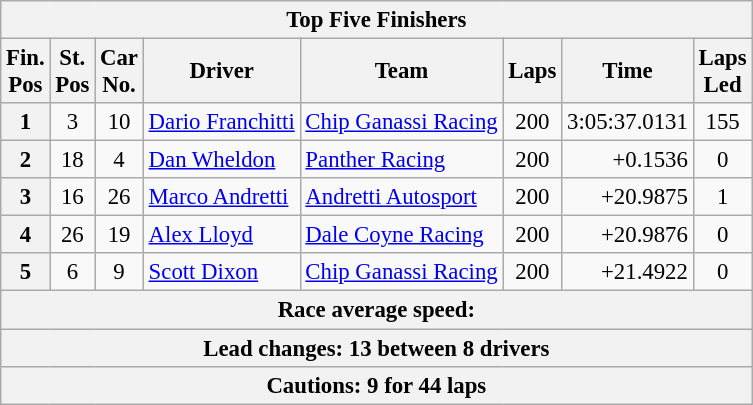<table class="wikitable" style="font-size:95%;">
<tr>
<th colspan=9>Top Five Finishers</th>
</tr>
<tr>
<th>Fin.<br>Pos</th>
<th>St.<br>Pos</th>
<th>Car<br>No.</th>
<th>Driver</th>
<th>Team</th>
<th>Laps</th>
<th>Time</th>
<th>Laps<br>Led</th>
</tr>
<tr>
<th>1</th>
<td align=center>3</td>
<td align=center>10</td>
<td> <a href='#'>Dario Franchitti</a></td>
<td><a href='#'>Chip Ganassi Racing</a></td>
<td align=center>200</td>
<td align=right>3:05:37.0131</td>
<td align=center>155</td>
</tr>
<tr>
<th>2</th>
<td align=center>18</td>
<td align=center>4</td>
<td> <a href='#'>Dan Wheldon</a></td>
<td><a href='#'>Panther Racing</a></td>
<td align=center>200</td>
<td align=right>+0.1536</td>
<td align=center>0</td>
</tr>
<tr>
<th>3</th>
<td align=center>16</td>
<td align=center>26</td>
<td> <a href='#'>Marco Andretti</a></td>
<td><a href='#'>Andretti Autosport</a></td>
<td align=center>200</td>
<td align=right>+20.9875</td>
<td align=center>1</td>
</tr>
<tr>
<th>4</th>
<td align=center>26</td>
<td align=center>19</td>
<td> <a href='#'>Alex Lloyd</a></td>
<td><a href='#'>Dale Coyne Racing</a></td>
<td align=center>200</td>
<td align=right>+20.9876</td>
<td align=center>0</td>
</tr>
<tr>
<th>5</th>
<td align=center>6</td>
<td align=center>9</td>
<td> <a href='#'>Scott Dixon</a></td>
<td><a href='#'>Chip Ganassi Racing</a></td>
<td align=center>200</td>
<td align=right>+21.4922</td>
<td align=center>0</td>
</tr>
<tr>
<th colspan=9>Race average speed: </th>
</tr>
<tr>
<th colspan=9>Lead changes: 13 between 8 drivers</th>
</tr>
<tr>
<th colspan=9>Cautions: 9 for 44 laps</th>
</tr>
</table>
